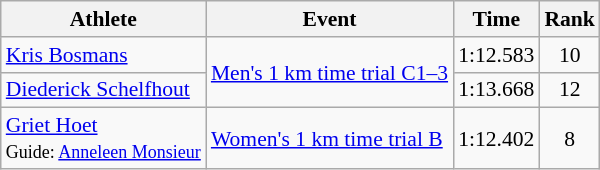<table class="wikitable" style="font-size:90%">
<tr>
<th>Athlete</th>
<th>Event</th>
<th>Time</th>
<th>Rank</th>
</tr>
<tr align=center>
<td align=left><a href='#'>Kris Bosmans</a></td>
<td align=left rowspan=2><a href='#'>Men's 1 km time trial C1–3</a></td>
<td>1:12.583</td>
<td>10</td>
</tr>
<tr align=center>
<td align=left><a href='#'>Diederick Schelfhout</a></td>
<td>1:13.668</td>
<td>12</td>
</tr>
<tr align=center>
<td align=left><a href='#'>Griet Hoet</a><br><small>Guide: <a href='#'>Anneleen Monsieur</a></small></td>
<td align=left><a href='#'>Women's 1 km time trial B</a></td>
<td>1:12.402</td>
<td>8</td>
</tr>
</table>
